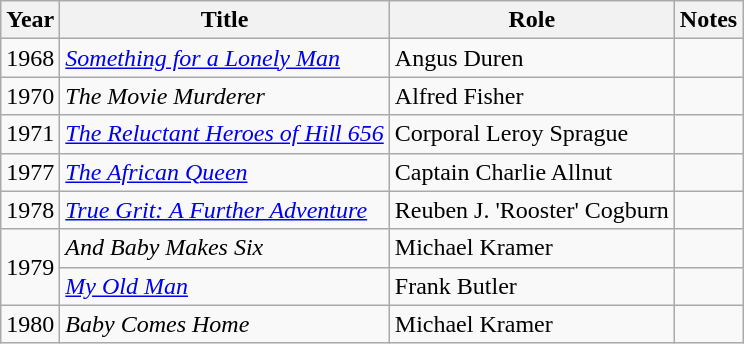<table class="wikitable">
<tr>
<th>Year</th>
<th>Title</th>
<th>Role</th>
<th>Notes</th>
</tr>
<tr>
<td>1968</td>
<td><em><a href='#'>Something for a Lonely Man</a></em></td>
<td>Angus Duren</td>
<td></td>
</tr>
<tr>
<td>1970</td>
<td><em>The Movie Murderer</em></td>
<td>Alfred Fisher</td>
<td></td>
</tr>
<tr>
<td>1971</td>
<td><em><a href='#'>The Reluctant Heroes of Hill 656</a></em></td>
<td>Corporal Leroy Sprague</td>
<td></td>
</tr>
<tr>
<td>1977</td>
<td><em><a href='#'>The African Queen</a></em></td>
<td>Captain Charlie Allnut</td>
<td></td>
</tr>
<tr>
<td>1978</td>
<td><em><a href='#'>True Grit: A Further Adventure</a></em></td>
<td>Reuben J. 'Rooster' Cogburn</td>
<td></td>
</tr>
<tr>
<td rowspan="2">1979</td>
<td><em>And Baby Makes Six</em></td>
<td>Michael Kramer</td>
<td></td>
</tr>
<tr>
<td><em><a href='#'>My Old Man</a></em></td>
<td>Frank Butler</td>
<td></td>
</tr>
<tr>
<td>1980</td>
<td><em>Baby Comes Home</em></td>
<td>Michael Kramer</td>
<td></td>
</tr>
</table>
